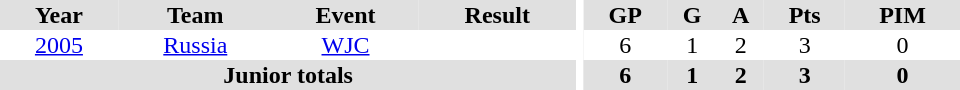<table border="0" cellpadding="1" cellspacing="0" ID="Table3" style="text-align:center; width:40em">
<tr ALIGN="center" bgcolor="#e0e0e0">
<th>Year</th>
<th>Team</th>
<th>Event</th>
<th>Result</th>
<th rowspan="99" bgcolor="#ffffff"></th>
<th>GP</th>
<th>G</th>
<th>A</th>
<th>Pts</th>
<th>PIM</th>
</tr>
<tr align=center>
<td><a href='#'>2005</a></td>
<td><a href='#'>Russia</a></td>
<td><a href='#'>WJC</a></td>
<td></td>
<td>6</td>
<td>1</td>
<td>2</td>
<td>3</td>
<td>0</td>
</tr>
<tr bgcolor=#e0e0e0>
<th colspan="4">Junior totals</th>
<th>6</th>
<th>1</th>
<th>2</th>
<th>3</th>
<th>0</th>
</tr>
</table>
